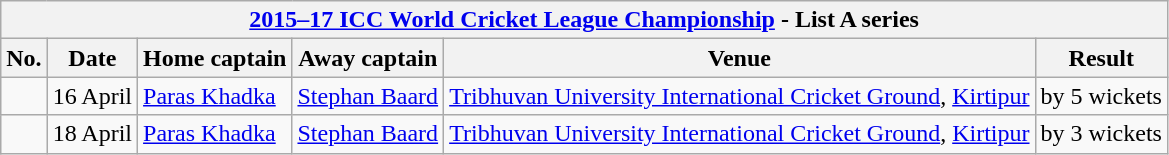<table class="wikitable">
<tr>
<th colspan="6"><a href='#'>2015–17 ICC World Cricket League Championship</a> - List A series</th>
</tr>
<tr>
<th>No.</th>
<th>Date</th>
<th>Home captain</th>
<th>Away captain</th>
<th>Venue</th>
<th>Result</th>
</tr>
<tr>
<td></td>
<td>16 April</td>
<td><a href='#'>Paras Khadka</a></td>
<td><a href='#'>Stephan Baard</a></td>
<td><a href='#'>Tribhuvan University International Cricket Ground</a>, <a href='#'>Kirtipur</a></td>
<td> by 5 wickets</td>
</tr>
<tr>
<td></td>
<td>18 April</td>
<td><a href='#'>Paras Khadka</a></td>
<td><a href='#'>Stephan Baard</a></td>
<td><a href='#'>Tribhuvan University International Cricket Ground</a>, <a href='#'>Kirtipur</a></td>
<td> by 3 wickets</td>
</tr>
</table>
